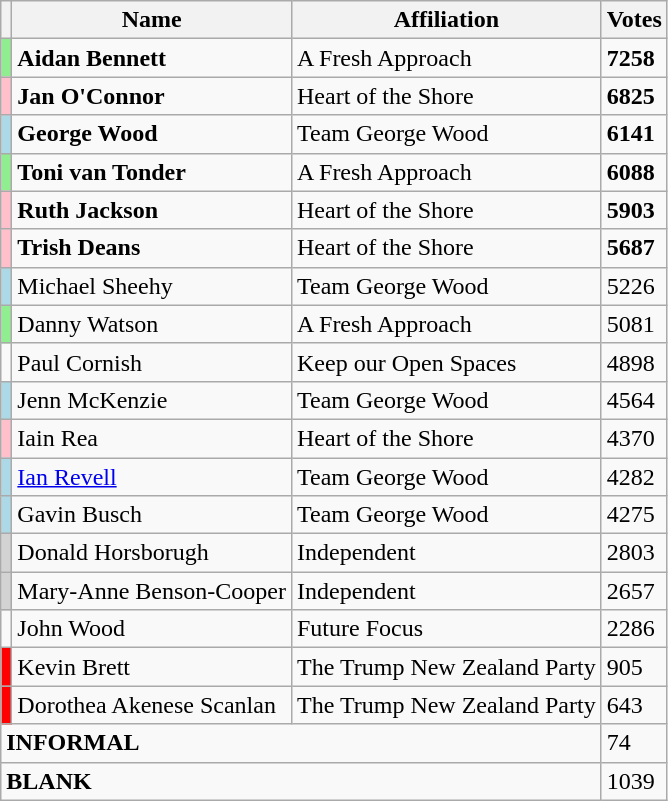<table class="wikitable">
<tr>
<th></th>
<th>Name</th>
<th>Affiliation</th>
<th>Votes</th>
</tr>
<tr>
<td bgcolor="lightgreen"></td>
<td><strong>Aidan Bennett</strong></td>
<td>A Fresh Approach</td>
<td><strong>7258</strong></td>
</tr>
<tr>
<td bgcolor="pink"></td>
<td><strong>Jan O'Connor</strong></td>
<td>Heart of the Shore</td>
<td><strong>6825</strong></td>
</tr>
<tr>
<td bgcolor="lightblue"></td>
<td><strong>George Wood</strong></td>
<td>Team George Wood</td>
<td><strong>6141</strong></td>
</tr>
<tr>
<td bgcolor="lightgreen"></td>
<td><strong>Toni van Tonder</strong></td>
<td>A Fresh Approach</td>
<td><strong>6088</strong></td>
</tr>
<tr>
<td bgcolor="pink"></td>
<td><strong>Ruth Jackson</strong></td>
<td>Heart of the Shore</td>
<td><strong>5903</strong></td>
</tr>
<tr>
<td bgcolor="pink"></td>
<td><strong>Trish Deans</strong></td>
<td>Heart of the Shore</td>
<td><strong>5687</strong></td>
</tr>
<tr>
<td bgcolor="lightblue"></td>
<td>Michael Sheehy</td>
<td>Team George Wood</td>
<td>5226</td>
</tr>
<tr>
<td bgcolor="lightgreen"></td>
<td>Danny Watson</td>
<td>A Fresh Approach</td>
<td>5081</td>
</tr>
<tr>
<td></td>
<td>Paul Cornish</td>
<td>Keep our Open Spaces</td>
<td>4898</td>
</tr>
<tr>
<td bgcolor="lightblue"></td>
<td>Jenn McKenzie</td>
<td>Team George Wood</td>
<td>4564</td>
</tr>
<tr>
<td bgcolor="pink"></td>
<td>Iain Rea</td>
<td>Heart of the Shore</td>
<td>4370</td>
</tr>
<tr>
<td bgcolor="lightblue"></td>
<td><a href='#'>Ian Revell</a></td>
<td>Team George Wood</td>
<td>4282</td>
</tr>
<tr>
<td bgcolor="lightblue"></td>
<td>Gavin Busch</td>
<td>Team George Wood</td>
<td>4275</td>
</tr>
<tr>
<td bgcolor="lightgrey"></td>
<td>Donald Horsborugh</td>
<td>Independent</td>
<td>2803</td>
</tr>
<tr>
<td bgcolor="lightgrey"></td>
<td>Mary-Anne Benson-Cooper</td>
<td>Independent</td>
<td>2657</td>
</tr>
<tr>
<td></td>
<td>John Wood</td>
<td>Future Focus</td>
<td>2286</td>
</tr>
<tr>
<td bgcolor="red"></td>
<td>Kevin Brett</td>
<td>The Trump New Zealand Party</td>
<td>905</td>
</tr>
<tr>
<td bgcolor="red"></td>
<td>Dorothea Akenese Scanlan</td>
<td>The Trump New Zealand Party</td>
<td>643</td>
</tr>
<tr>
<td colspan="3"><strong>INFORMAL</strong></td>
<td>74</td>
</tr>
<tr>
<td colspan="3"><strong>BLANK</strong></td>
<td>1039</td>
</tr>
</table>
